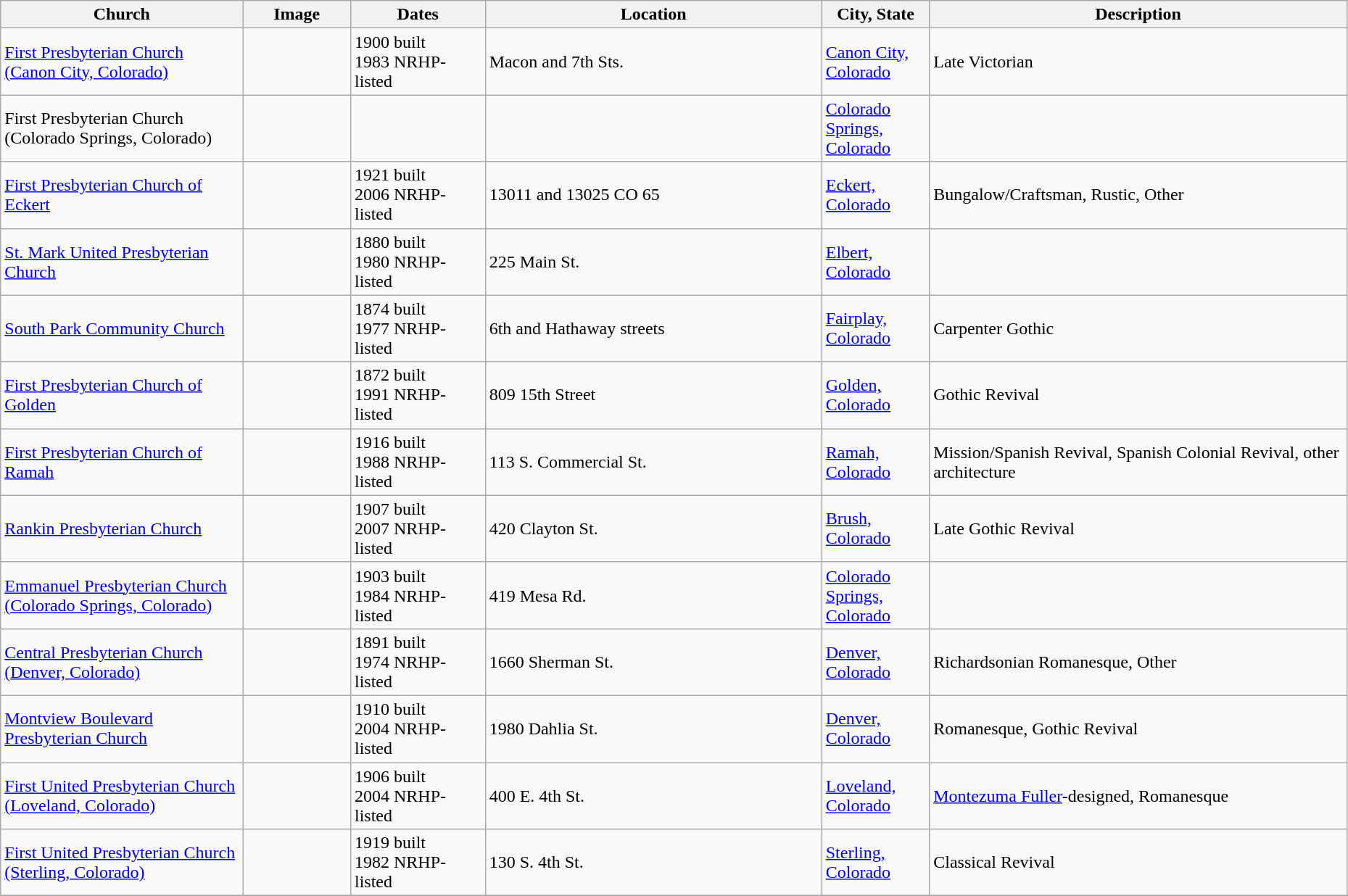<table class="wikitable sortable" style="width:98%">
<tr>
<th width = 18%><strong>Church</strong></th>
<th width = 8% class="unsortable"><strong>Image</strong></th>
<th width = 10%><strong>Dates</strong></th>
<th width = 25%><strong>Location</strong></th>
<th width = 8%><strong>City, State</strong></th>
<th class="unsortable"><strong>Description</strong></th>
</tr>
<tr>
<td><a href='#'>First Presbyterian Church (Canon City, Colorado)</a></td>
<td></td>
<td>1900 built<br>1983 NRHP-listed</td>
<td>Macon and 7th Sts.<br><small></small></td>
<td><a href='#'>Canon City, Colorado</a></td>
<td>Late Victorian</td>
</tr>
<tr>
<td>First Presbyterian Church (Colorado Springs, Colorado)</td>
<td></td>
<td></td>
<td></td>
<td><a href='#'>Colorado Springs, Colorado</a></td>
<td></td>
</tr>
<tr>
<td><a href='#'>First Presbyterian Church of Eckert</a></td>
<td></td>
<td>1921 built<br>2006 NRHP-listed</td>
<td>13011 and 13025 CO 65<br><small></small></td>
<td><a href='#'>Eckert, Colorado</a></td>
<td>Bungalow/Craftsman, Rustic, Other</td>
</tr>
<tr>
<td><a href='#'>St. Mark United Presbyterian Church</a></td>
<td></td>
<td>1880 built<br>1980 NRHP-listed</td>
<td>225 Main St.<br><small></small></td>
<td><a href='#'>Elbert, Colorado</a></td>
<td></td>
</tr>
<tr>
<td><a href='#'>South Park Community Church</a></td>
<td></td>
<td>1874 built<br>1977 NRHP-listed</td>
<td>6th and Hathaway streets<br><small></small></td>
<td><a href='#'>Fairplay, Colorado</a></td>
<td>Carpenter Gothic</td>
</tr>
<tr>
<td><a href='#'>First Presbyterian Church of Golden</a></td>
<td></td>
<td>1872 built<br>1991 NRHP-listed</td>
<td>809 15th Street<br><small></small></td>
<td><a href='#'>Golden, Colorado</a></td>
<td>Gothic Revival</td>
</tr>
<tr>
<td><a href='#'>First Presbyterian Church of Ramah</a></td>
<td></td>
<td>1916 built<br>1988 NRHP-listed</td>
<td>113 S. Commercial St.<br><small></small></td>
<td><a href='#'>Ramah, Colorado</a></td>
<td>Mission/Spanish Revival, Spanish Colonial Revival, other architecture</td>
</tr>
<tr>
<td><a href='#'>Rankin Presbyterian Church</a></td>
<td></td>
<td>1907 built<br>2007 NRHP-listed</td>
<td>420 Clayton St.<br><small></small></td>
<td><a href='#'>Brush, Colorado</a></td>
<td>Late Gothic Revival</td>
</tr>
<tr>
<td><a href='#'>Emmanuel Presbyterian Church (Colorado Springs, Colorado)</a></td>
<td></td>
<td>1903 built<br>1984 NRHP-listed</td>
<td>419 Mesa Rd.<br><small></small></td>
<td><a href='#'>Colorado Springs, Colorado</a></td>
<td></td>
</tr>
<tr>
<td><a href='#'>Central Presbyterian Church (Denver, Colorado)</a></td>
<td></td>
<td>1891 built<br>1974 NRHP-listed</td>
<td>1660 Sherman St.<br><small></small></td>
<td><a href='#'>Denver, Colorado</a></td>
<td>Richardsonian Romanesque, Other</td>
</tr>
<tr>
<td><a href='#'>Montview Boulevard Presbyterian Church</a></td>
<td></td>
<td>1910 built<br>2004 NRHP-listed</td>
<td>1980 Dahlia St.<br><small></small></td>
<td><a href='#'>Denver, Colorado</a></td>
<td>Romanesque, Gothic Revival</td>
</tr>
<tr>
<td><a href='#'>First United Presbyterian Church (Loveland, Colorado)</a></td>
<td></td>
<td>1906 built<br>2004 NRHP-listed</td>
<td>400 E. 4th St.<br><small></small></td>
<td><a href='#'>Loveland, Colorado</a></td>
<td><a href='#'>Montezuma Fuller</a>-designed, Romanesque</td>
</tr>
<tr>
<td><a href='#'>First United Presbyterian Church (Sterling, Colorado)</a></td>
<td></td>
<td>1919 built<br>1982 NRHP-listed</td>
<td>130 S. 4th St.<br><small></small></td>
<td><a href='#'>Sterling, Colorado</a></td>
<td>Classical Revival</td>
</tr>
<tr>
</tr>
</table>
